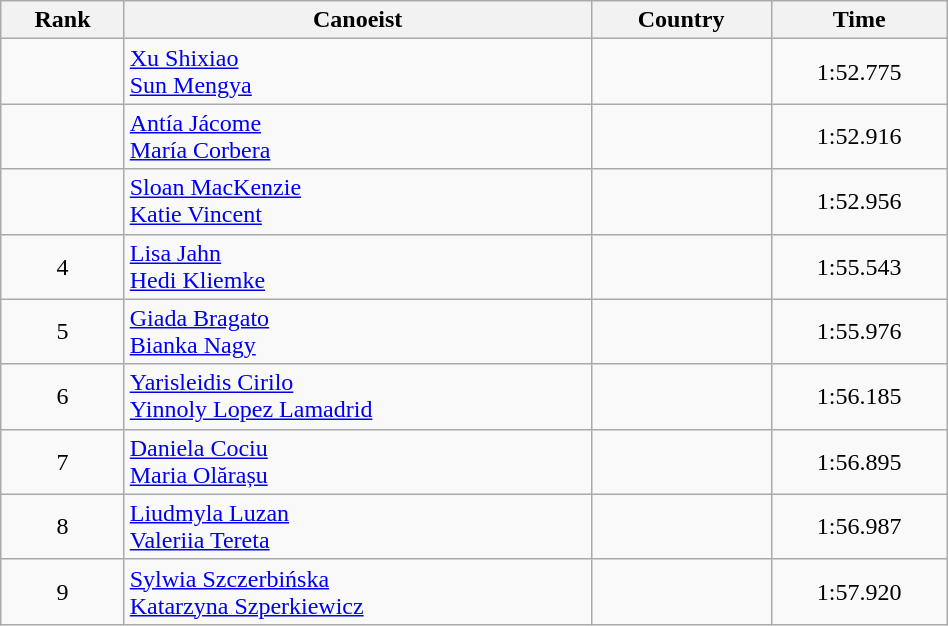<table class="wikitable" style="text-align:center;width: 50%">
<tr>
<th>Rank</th>
<th>Canoeist</th>
<th>Country</th>
<th>Time</th>
</tr>
<tr>
<td></td>
<td align="left"><a href='#'>Xu Shixiao</a><br><a href='#'>Sun Mengya</a></td>
<td align="left"></td>
<td>1:52.775</td>
</tr>
<tr>
<td></td>
<td align="left"><a href='#'>Antía Jácome</a><br><a href='#'>María Corbera</a></td>
<td align="left"></td>
<td>1:52.916</td>
</tr>
<tr>
<td></td>
<td align="left"><a href='#'>Sloan MacKenzie</a><br><a href='#'>Katie Vincent</a></td>
<td align="left"></td>
<td>1:52.956</td>
</tr>
<tr>
<td>4</td>
<td align="left"><a href='#'>Lisa Jahn</a><br><a href='#'>Hedi Kliemke</a></td>
<td align="left"></td>
<td>1:55.543</td>
</tr>
<tr>
<td>5</td>
<td align="left"><a href='#'>Giada Bragato</a><br><a href='#'>Bianka Nagy</a></td>
<td align="left"></td>
<td>1:55.976</td>
</tr>
<tr>
<td>6</td>
<td align="left"><a href='#'>Yarisleidis Cirilo</a><br><a href='#'>Yinnoly Lopez Lamadrid</a></td>
<td align="left"></td>
<td>1:56.185</td>
</tr>
<tr>
<td>7</td>
<td align="left"><a href='#'>Daniela Cociu</a><br><a href='#'>Maria Olărașu</a></td>
<td align="left"></td>
<td>1:56.895</td>
</tr>
<tr>
<td>8</td>
<td align="left"><a href='#'>Liudmyla Luzan</a><br><a href='#'>Valeriia Tereta</a></td>
<td align="left"></td>
<td>1:56.987</td>
</tr>
<tr>
<td>9</td>
<td align="left"><a href='#'>Sylwia Szczerbińska</a><br><a href='#'>Katarzyna Szperkiewicz</a></td>
<td align="left"></td>
<td>1:57.920</td>
</tr>
</table>
